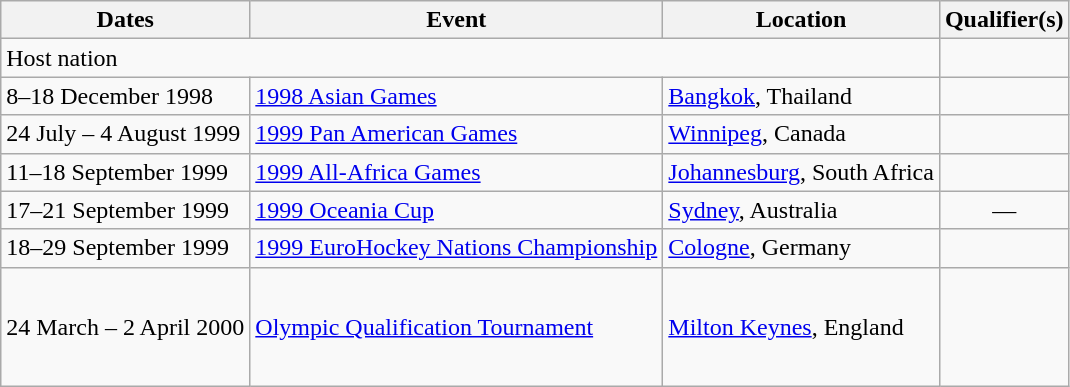<table class=wikitable>
<tr>
<th>Dates</th>
<th>Event</th>
<th>Location</th>
<th>Qualifier(s)</th>
</tr>
<tr>
<td colspan=3>Host nation</td>
<td></td>
</tr>
<tr>
<td>8–18 December 1998</td>
<td><a href='#'>1998 Asian Games</a></td>
<td><a href='#'>Bangkok</a>, Thailand</td>
<td></td>
</tr>
<tr>
<td>24 July – 4 August 1999</td>
<td><a href='#'>1999 Pan American Games</a></td>
<td><a href='#'>Winnipeg</a>, Canada</td>
<td></td>
</tr>
<tr>
<td>11–18 September 1999</td>
<td><a href='#'>1999 All-Africa Games</a></td>
<td><a href='#'>Johannesburg</a>, South Africa</td>
<td></td>
</tr>
<tr>
<td>17–21 September 1999</td>
<td><a href='#'>1999 Oceania Cup</a></td>
<td><a href='#'>Sydney</a>, Australia</td>
<td align=center>—</td>
</tr>
<tr>
<td>18–29 September 1999</td>
<td><a href='#'>1999 EuroHockey Nations Championship</a></td>
<td><a href='#'>Cologne</a>, Germany</td>
<td></td>
</tr>
<tr>
<td>24 March – 2 April 2000</td>
<td><a href='#'>Olympic Qualification Tournament</a></td>
<td><a href='#'>Milton Keynes</a>, England</td>
<td><br><br><br><br></td>
</tr>
</table>
